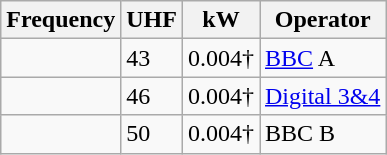<table class="wikitable sortable">
<tr>
<th>Frequency</th>
<th>UHF</th>
<th>kW</th>
<th>Operator</th>
</tr>
<tr>
<td></td>
<td>43</td>
<td>0.004†</td>
<td><a href='#'>BBC</a> A</td>
</tr>
<tr>
<td></td>
<td>46</td>
<td>0.004†</td>
<td><a href='#'>Digital 3&4</a></td>
</tr>
<tr>
<td></td>
<td>50</td>
<td>0.004†</td>
<td>BBC B</td>
</tr>
</table>
